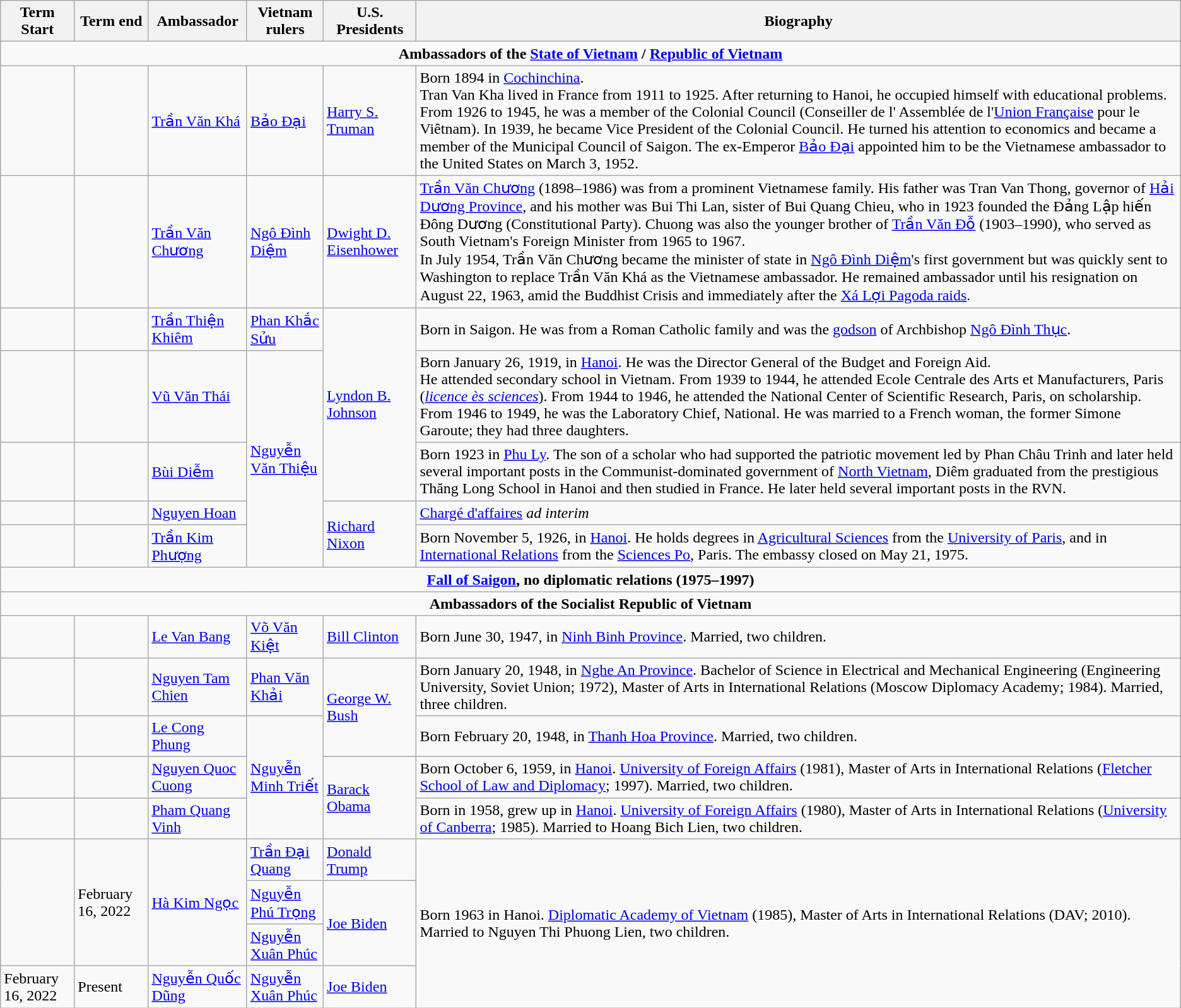<table class="wikitable sortable">
<tr>
<th>Term Start</th>
<th>Term end</th>
<th>Ambassador</th>
<th>Vietnam rulers</th>
<th>U.S. Presidents</th>
<th>Biography</th>
</tr>
<tr>
<td colspan=6 align=center> <strong>Ambassadors of the <a href='#'>State of Vietnam</a> / <a href='#'>Republic of Vietnam</a></strong></td>
</tr>
<tr>
<td></td>
<td></td>
<td><a href='#'>Trần Văn Khá</a></td>
<td><a href='#'>Bảo Đại</a></td>
<td><a href='#'>Harry S. Truman</a></td>
<td>Born 1894 in <a href='#'>Cochinchina</a>.<br>Tran Van Kha lived in France from 1911 to 1925. After returning to Hanoi, he occupied himself with educational problems. From 1926 to 1945, he was a member of the Colonial Council (Conseiller de l' Assemblée de l'<a href='#'>Union Française</a> pour le Viêtnam). In 1939, he became Vice President of the Colonial Council. He turned his attention to economics and became a member of the Municipal Council of Saigon. The ex-Emperor <a href='#'>Bảo Đại</a> appointed him to be the Vietnamese ambassador to the United States on March 3, 1952.</td>
</tr>
<tr>
<td></td>
<td></td>
<td><a href='#'>Trần Văn Chương</a></td>
<td><a href='#'>Ngô Đình Diệm</a></td>
<td><a href='#'>Dwight D. Eisenhower</a></td>
<td><a href='#'>Trần Văn Chương</a> (1898–1986) was from a prominent Vietnamese family. His father was Tran Van Thong, governor of <a href='#'>Hải Dương Province</a>, and his mother was Bui Thi Lan, sister of Bui Quang Chieu, who in 1923 founded the Đảng Lập hiến Đông Dương (Constitutional Party). Chuong was also the younger brother of <a href='#'>Trần Văn Đỗ</a> (1903–1990), who served as South Vietnam's Foreign Minister from 1965 to 1967.<br>In July 1954, Trần Văn Chương became the minister of state in <a href='#'>Ngô Đình Diệm</a>'s first government but was quickly sent to Washington to replace Trần Văn Khá as the Vietnamese ambassador. He remained ambassador until his resignation on August 22, 1963, amid the Buddhist Crisis and immediately after the <a href='#'>Xá Lợi Pagoda raids</a>.</td>
</tr>
<tr>
<td></td>
<td></td>
<td><a href='#'>Trần Thiện Khiêm</a></td>
<td><a href='#'>Phan Khắc Sửu</a></td>
<td rowspan="3"><a href='#'>Lyndon B. Johnson</a></td>
<td>Born  in Saigon. He was from a Roman Catholic family and was the <a href='#'>godson</a> of Archbishop <a href='#'>Ngô Đình Thục</a>.</td>
</tr>
<tr>
<td></td>
<td></td>
<td><a href='#'>Vũ Văn Thái</a></td>
<td rowspan="4"><a href='#'>Nguyễn Văn Thiệu</a></td>
<td>Born January 26, 1919, in <a href='#'>Hanoi</a>. He was the Director General of the Budget and Foreign Aid.<br>He attended secondary school in Vietnam. From 1939 to 1944, he attended Ecole Centrale des Arts et Manufacturers, Paris (<em><a href='#'>licence ès sciences</a></em>). From 1944 to 1946, he attended the National Center of Scientific Research, Paris, on scholarship. From 1946 to 1949, he was the Laboratory Chief, National. He was married to a French woman, the former Simone Garoute; they had three daughters.</td>
</tr>
<tr>
<td></td>
<td></td>
<td><a href='#'>Bùi Diễm</a></td>
<td>Born 1923 in <a href='#'>Phu Ly</a>. The son of a scholar who had supported the patriotic movement led by Phan Châu Trinh and later held several important posts in the Communist-dominated government of <a href='#'>North Vietnam</a>, Diêm graduated from the prestigious Thăng Long School in Hanoi and then studied in France. He later held several important posts in the RVN.</td>
</tr>
<tr>
<td></td>
<td></td>
<td><a href='#'>Nguyen Hoan</a></td>
<td rowspan="2"><a href='#'>Richard Nixon</a></td>
<td><a href='#'>Chargé d'affaires</a> <em>ad interim</em></td>
</tr>
<tr>
<td></td>
<td></td>
<td><a href='#'>Trần Kim Phượng</a></td>
<td>Born November 5, 1926, in <a href='#'>Hanoi</a>. He holds degrees in <a href='#'>Agricultural Sciences</a> from the <a href='#'>University of Paris</a>, and in <a href='#'>International Relations</a> from the <a href='#'>Sciences Po</a>, Paris. The embassy closed on May 21, 1975.</td>
</tr>
<tr>
<td colspan=6 align=center><strong><a href='#'>Fall of Saigon</a>, no diplomatic relations (1975–1997)</strong></td>
</tr>
<tr>
<td colspan=6 align=center> <strong>Ambassadors of the Socialist Republic of Vietnam</strong></td>
</tr>
<tr>
<td></td>
<td></td>
<td><a href='#'>Le Van Bang</a></td>
<td><a href='#'>Võ Văn Kiệt</a></td>
<td><a href='#'>Bill Clinton</a></td>
<td>Born June 30, 1947, in <a href='#'>Ninh Binh Province</a>. Married, two children.</td>
</tr>
<tr>
<td></td>
<td></td>
<td><a href='#'>Nguyen Tam Chien</a></td>
<td><a href='#'>Phan Văn Khải</a></td>
<td rowspan="2"><a href='#'>George W. Bush</a></td>
<td>Born January 20, 1948, in <a href='#'>Nghe An Province</a>. Bachelor of Science in Electrical and Mechanical Engineering (Engineering University, Soviet Union; 1972), Master of Arts in International Relations (Moscow Diplomacy Academy; 1984). Married, three children.</td>
</tr>
<tr>
<td></td>
<td></td>
<td><a href='#'>Le Cong Phung</a></td>
<td rowspan="3"><a href='#'>Nguyễn Minh Triết</a></td>
<td>Born February 20, 1948, in <a href='#'>Thanh Hoa Province</a>. Married, two children.</td>
</tr>
<tr>
<td></td>
<td></td>
<td><a href='#'>Nguyen Quoc Cuong</a></td>
<td rowspan="2"><a href='#'>Barack Obama</a></td>
<td>Born October 6, 1959, in <a href='#'>Hanoi</a>. <a href='#'>University of Foreign Affairs</a> (1981), Master of Arts in International Relations (<a href='#'>Fletcher School of Law and Diplomacy</a>; 1997). Married, two children.</td>
</tr>
<tr>
<td></td>
<td></td>
<td><a href='#'>Pham Quang Vinh</a></td>
<td>Born in 1958, grew up in <a href='#'>Hanoi</a>. <a href='#'>University of Foreign Affairs</a> (1980), Master of Arts in International Relations (<a href='#'>University of Canberra</a>; 1985). Married to Hoang Bich Lien, two children.</td>
</tr>
<tr>
<td rowspan="4"></td>
<td rowspan="4">February 16, 2022</td>
<td rowspan="4"><a href='#'>Hà Kim Ngọc</a></td>
<td><a href='#'>Trần Đại Quang</a></td>
<td rowspan="2"><a href='#'>Donald Trump</a></td>
<td rowspan="7">Born 1963 in Hanoi. <a href='#'>Diplomatic Academy of Vietnam</a> (1985), Master of Arts in International Relations (DAV; 2010). Married to Nguyen Thi Phuong Lien, two children.</td>
</tr>
<tr>
<td rowspan="2"><a href='#'>Nguyễn Phú Trọng</a></td>
</tr>
<tr>
<td rowspan="2"><a href='#'>Joe Biden</a></td>
</tr>
<tr>
<td><a href='#'>Nguyễn Xuân Phúc</a></td>
</tr>
<tr>
<td>February 16, 2022</td>
<td>Present</td>
<td><a href='#'>Nguyễn Quốc Dũng</a></td>
<td><a href='#'>Nguyễn Xuân Phúc</a></td>
<td><a href='#'>Joe Biden</a></td>
</tr>
</table>
